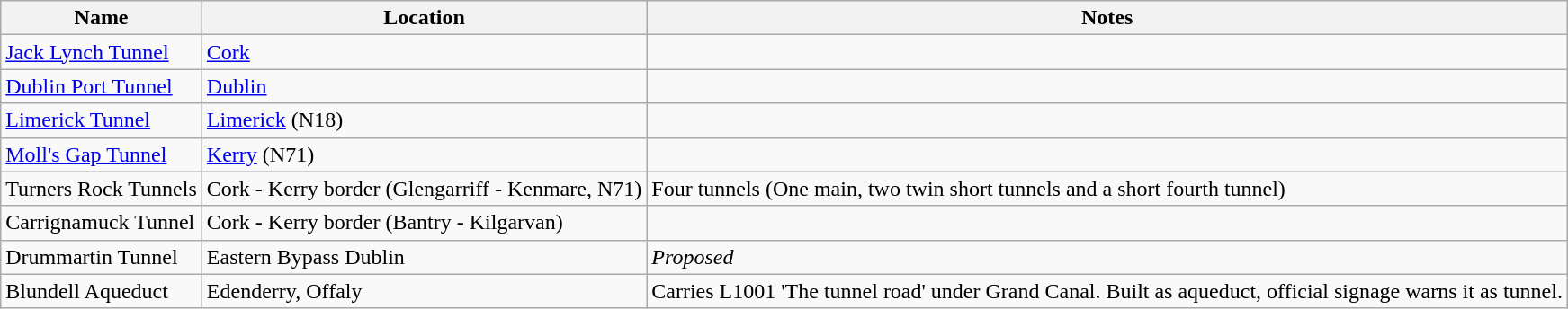<table class="wikitable">
<tr>
<th>Name</th>
<th>Location</th>
<th>Notes</th>
</tr>
<tr>
<td><a href='#'>Jack Lynch Tunnel</a></td>
<td><a href='#'>Cork</a></td>
<td></td>
</tr>
<tr>
<td><a href='#'>Dublin Port Tunnel</a></td>
<td><a href='#'>Dublin</a></td>
<td></td>
</tr>
<tr>
<td><a href='#'>Limerick Tunnel</a></td>
<td><a href='#'>Limerick</a> (N18)</td>
<td></td>
</tr>
<tr>
<td><a href='#'>Moll's Gap Tunnel</a></td>
<td><a href='#'>Kerry</a> (N71)</td>
<td></td>
</tr>
<tr>
<td>Turners Rock Tunnels</td>
<td>Cork - Kerry border (Glengarriff - Kenmare, N71)</td>
<td>Four tunnels (One main, two twin short tunnels and a short fourth tunnel)</td>
</tr>
<tr>
<td>Carrignamuck Tunnel</td>
<td>Cork - Kerry border (Bantry - Kilgarvan)</td>
<td></td>
</tr>
<tr>
<td>Drummartin Tunnel</td>
<td>Eastern Bypass Dublin</td>
<td><em>Proposed</em></td>
</tr>
<tr>
<td>Blundell Aqueduct</td>
<td>Edenderry, Offaly</td>
<td>Carries L1001 'The tunnel road' under Grand Canal.  Built as aqueduct, official signage warns it as tunnel.</td>
</tr>
</table>
